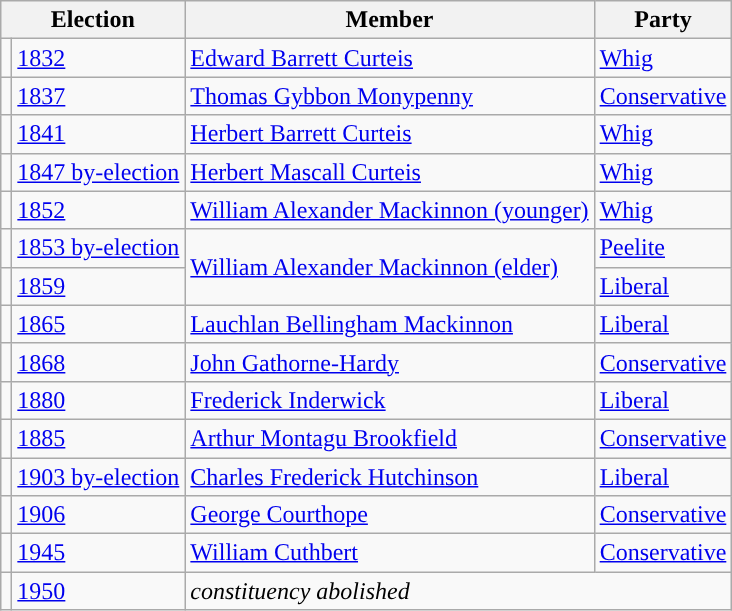<table class="wikitable">
<tr>
<th colspan="2">Election</th>
<th>Member</th>
<th>Party</th>
</tr>
<tr>
<td style="color:inherit;background-color: "></td>
<td><a href='#'>1832</a></td>
<td><a href='#'>Edward Barrett Curteis</a></td>
<td><a href='#'>Whig</a></td>
</tr>
<tr>
<td style="color:inherit;background-color: "></td>
<td><a href='#'>1837</a></td>
<td><a href='#'>Thomas Gybbon Monypenny</a></td>
<td><a href='#'>Conservative</a></td>
</tr>
<tr>
<td style="color:inherit;background-color: "></td>
<td><a href='#'>1841</a></td>
<td><a href='#'>Herbert Barrett Curteis</a></td>
<td><a href='#'>Whig</a></td>
</tr>
<tr>
<td style="color:inherit;background-color: "></td>
<td><a href='#'>1847 by-election</a></td>
<td><a href='#'>Herbert Mascall Curteis</a></td>
<td><a href='#'>Whig</a></td>
</tr>
<tr>
<td style="color:inherit;background-color: "></td>
<td><a href='#'>1852</a></td>
<td><a href='#'>William Alexander Mackinnon (younger)</a></td>
<td><a href='#'>Whig</a></td>
</tr>
<tr>
<td style="color:inherit;background-color: "></td>
<td><a href='#'>1853 by-election</a></td>
<td rowspan="2"><a href='#'>William Alexander Mackinnon (elder)</a></td>
<td><a href='#'>Peelite</a></td>
</tr>
<tr>
<td style="color:inherit;background-color: "></td>
<td><a href='#'>1859</a></td>
<td><a href='#'>Liberal</a></td>
</tr>
<tr>
<td style="color:inherit;background-color: "></td>
<td><a href='#'>1865</a></td>
<td><a href='#'>Lauchlan Bellingham Mackinnon</a></td>
<td><a href='#'>Liberal</a></td>
</tr>
<tr>
<td style="color:inherit;background-color: "></td>
<td><a href='#'>1868</a></td>
<td><a href='#'>John Gathorne-Hardy</a></td>
<td><a href='#'>Conservative</a></td>
</tr>
<tr>
<td style="color:inherit;background-color: "></td>
<td><a href='#'>1880</a></td>
<td><a href='#'>Frederick Inderwick</a></td>
<td><a href='#'>Liberal</a></td>
</tr>
<tr>
<td style="color:inherit;background-color: "></td>
<td><a href='#'>1885</a></td>
<td><a href='#'>Arthur Montagu Brookfield</a></td>
<td><a href='#'>Conservative</a></td>
</tr>
<tr>
<td style="color:inherit;background-color: "></td>
<td><a href='#'>1903 by-election</a></td>
<td><a href='#'>Charles Frederick Hutchinson</a></td>
<td><a href='#'>Liberal</a></td>
</tr>
<tr>
<td style="color:inherit;background-color: "></td>
<td><a href='#'>1906</a></td>
<td><a href='#'>George Courthope</a></td>
<td><a href='#'>Conservative</a></td>
</tr>
<tr>
<td style="color:inherit;background-color: "></td>
<td><a href='#'>1945</a></td>
<td><a href='#'>William Cuthbert</a></td>
<td><a href='#'>Conservative</a></td>
</tr>
<tr>
<td></td>
<td><a href='#'>1950</a></td>
<td colspan="2"><em>constituency abolished</em></td>
</tr>
</table>
